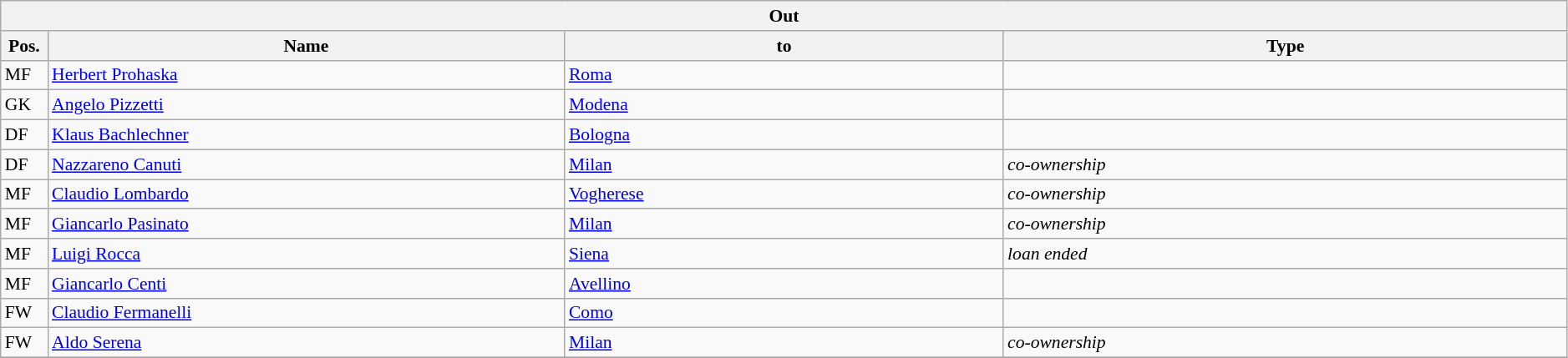<table class="wikitable" style="font-size:90%;width:99%;">
<tr>
<th colspan="4">Out</th>
</tr>
<tr>
<th width=3%>Pos.</th>
<th width=33%>Name</th>
<th width=28%>to</th>
<th width=36%>Type</th>
</tr>
<tr>
<td>MF</td>
<td><a href='#'>Herbert Prohaska</a></td>
<td><a href='#'>Roma</a></td>
<td></td>
</tr>
<tr>
<td>GK</td>
<td><a href='#'>Angelo Pizzetti</a></td>
<td><a href='#'>Modena</a></td>
<td></td>
</tr>
<tr>
<td>DF</td>
<td><a href='#'>Klaus Bachlechner</a></td>
<td><a href='#'>Bologna</a></td>
<td></td>
</tr>
<tr>
<td>DF</td>
<td><a href='#'>Nazzareno Canuti</a></td>
<td><a href='#'>Milan</a></td>
<td><em>co-ownership</em></td>
</tr>
<tr>
<td>MF</td>
<td><a href='#'>Claudio Lombardo</a></td>
<td><a href='#'>Vogherese</a></td>
<td><em>co-ownership</em></td>
</tr>
<tr>
<td>MF</td>
<td><a href='#'>Giancarlo Pasinato</a></td>
<td><a href='#'>Milan</a></td>
<td><em>co-ownership</em></td>
</tr>
<tr>
<td>MF</td>
<td><a href='#'>Luigi Rocca</a></td>
<td><a href='#'>Siena</a></td>
<td><em>loan ended</em></td>
</tr>
<tr>
<td>MF</td>
<td><a href='#'>Giancarlo Centi</a></td>
<td><a href='#'>Avellino</a></td>
<td></td>
</tr>
<tr>
<td>FW</td>
<td><a href='#'>Claudio Fermanelli</a></td>
<td><a href='#'>Como</a></td>
<td></td>
</tr>
<tr>
<td>FW</td>
<td><a href='#'>Aldo Serena</a></td>
<td><a href='#'>Milan</a></td>
<td><em>co-ownership</em></td>
</tr>
<tr>
</tr>
</table>
